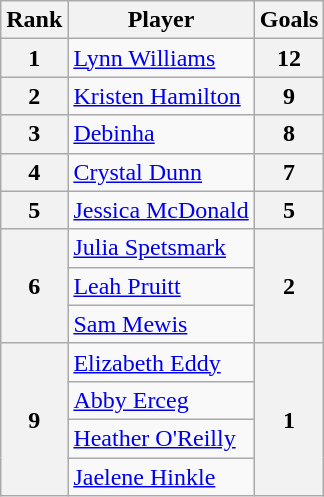<table class="wikitable" style="text-align: left;">
<tr>
<th>Rank</th>
<th>Player</th>
<th>Goals</th>
</tr>
<tr>
<th>1</th>
<td> <a href='#'>Lynn Williams</a></td>
<th>12</th>
</tr>
<tr>
<th>2</th>
<td> <a href='#'>Kristen Hamilton</a></td>
<th>9</th>
</tr>
<tr>
<th>3</th>
<td> <a href='#'>Debinha</a></td>
<th>8</th>
</tr>
<tr>
<th>4</th>
<td> <a href='#'>Crystal Dunn</a></td>
<th>7</th>
</tr>
<tr>
<th>5</th>
<td> <a href='#'>Jessica McDonald</a></td>
<th>5</th>
</tr>
<tr>
<th rowspan=3>6</th>
<td> <a href='#'>Julia Spetsmark</a></td>
<th rowspan=3>2</th>
</tr>
<tr>
<td> <a href='#'>Leah Pruitt</a></td>
</tr>
<tr>
<td> <a href='#'>Sam Mewis</a></td>
</tr>
<tr>
<th rowspan=4>9</th>
<td> <a href='#'>Elizabeth Eddy</a></td>
<th rowspan=4>1</th>
</tr>
<tr>
<td> <a href='#'>Abby Erceg</a></td>
</tr>
<tr>
<td> <a href='#'>Heather O'Reilly</a></td>
</tr>
<tr>
<td> <a href='#'>Jaelene Hinkle</a></td>
</tr>
</table>
